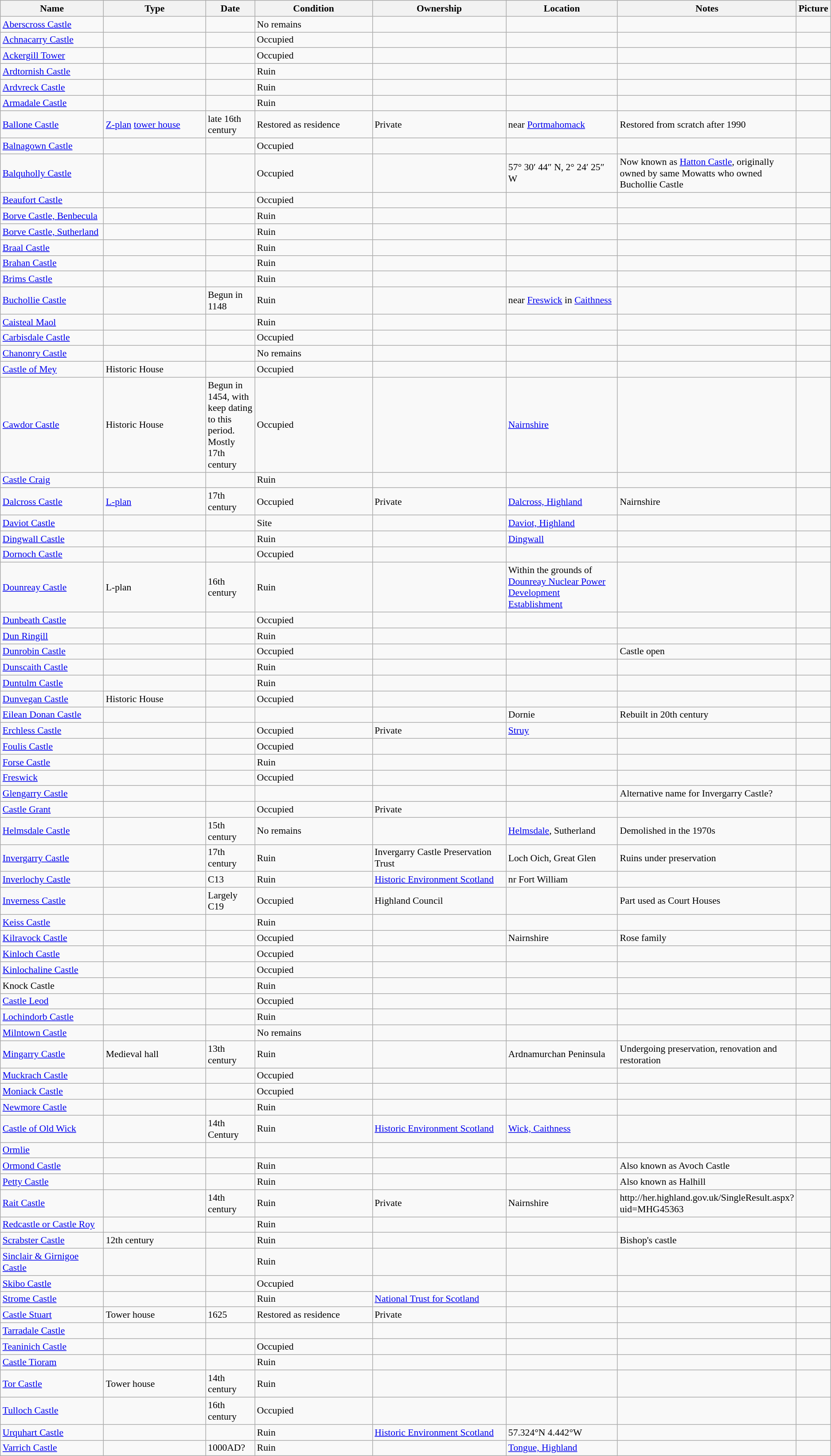<table class="wikitable sortable" style="font-size:90%">
<tr>
<th style="width:13%;">Name</th>
<th style="width:13%;">Type</th>
<th style="width:6%;">Date</th>
<th style="width:15%;">Condition</th>
<th style="width:17%;">Ownership</th>
<th style="width:14%;">Location</th>
<th style="width:20%;">Notes</th>
<th style="width:20%;">Picture</th>
</tr>
<tr>
<td><a href='#'>Aberscross Castle</a></td>
<td></td>
<td></td>
<td>No remains</td>
<td></td>
<td></td>
<td></td>
<td></td>
</tr>
<tr>
<td><a href='#'>Achnacarry Castle</a></td>
<td></td>
<td></td>
<td>Occupied</td>
<td></td>
<td></td>
<td></td>
<td></td>
</tr>
<tr>
<td><a href='#'>Ackergill Tower</a></td>
<td></td>
<td></td>
<td>Occupied</td>
<td></td>
<td></td>
<td></td>
<td></td>
</tr>
<tr>
<td><a href='#'>Ardtornish Castle</a></td>
<td></td>
<td></td>
<td>Ruin</td>
<td></td>
<td></td>
<td></td>
<td></td>
</tr>
<tr>
<td><a href='#'>Ardvreck Castle</a></td>
<td></td>
<td></td>
<td>Ruin</td>
<td></td>
<td></td>
<td></td>
<td></td>
</tr>
<tr>
<td><a href='#'>Armadale Castle</a></td>
<td></td>
<td></td>
<td>Ruin</td>
<td></td>
<td></td>
<td></td>
<td></td>
</tr>
<tr>
<td><a href='#'>Ballone Castle</a></td>
<td><a href='#'>Z-plan</a> <a href='#'>tower house</a></td>
<td>late 16th century</td>
<td>Restored as residence</td>
<td>Private</td>
<td>near <a href='#'>Portmahomack</a></td>
<td>Restored from scratch after 1990</td>
<td></td>
</tr>
<tr>
<td><a href='#'>Balnagown Castle</a></td>
<td></td>
<td></td>
<td>Occupied</td>
<td></td>
<td></td>
<td></td>
<td></td>
</tr>
<tr>
<td><a href='#'>Balquholly Castle</a></td>
<td></td>
<td></td>
<td>Occupied</td>
<td></td>
<td>57° 30′ 44″ N, 2° 24′ 25″ W</td>
<td>Now known as <a href='#'>Hatton Castle</a>, originally owned by same Mowatts who owned Buchollie Castle</td>
<td></td>
</tr>
<tr>
<td><a href='#'>Beaufort Castle</a></td>
<td></td>
<td></td>
<td>Occupied</td>
<td></td>
<td></td>
<td></td>
<td></td>
</tr>
<tr>
<td><a href='#'>Borve Castle, Benbecula</a></td>
<td></td>
<td></td>
<td>Ruin</td>
<td></td>
<td></td>
<td></td>
<td></td>
</tr>
<tr>
<td><a href='#'>Borve Castle, Sutherland</a></td>
<td></td>
<td></td>
<td>Ruin</td>
<td></td>
<td></td>
<td></td>
<td></td>
</tr>
<tr>
<td><a href='#'>Braal Castle</a></td>
<td></td>
<td></td>
<td>Ruin</td>
<td></td>
<td></td>
<td></td>
<td></td>
</tr>
<tr>
<td><a href='#'>Brahan Castle</a></td>
<td></td>
<td></td>
<td>Ruin</td>
<td></td>
<td></td>
<td></td>
<td></td>
</tr>
<tr>
<td><a href='#'>Brims Castle</a></td>
<td></td>
<td></td>
<td>Ruin</td>
<td></td>
<td></td>
<td></td>
<td></td>
</tr>
<tr>
<td><a href='#'>Buchollie Castle</a></td>
<td></td>
<td>Begun in 1148</td>
<td>Ruin</td>
<td></td>
<td>near <a href='#'>Freswick</a> in <a href='#'>Caithness</a></td>
<td></td>
<td></td>
</tr>
<tr>
<td><a href='#'>Caisteal Maol</a></td>
<td></td>
<td></td>
<td>Ruin</td>
<td></td>
<td></td>
<td></td>
<td></td>
</tr>
<tr>
<td><a href='#'>Carbisdale Castle</a></td>
<td></td>
<td></td>
<td>Occupied</td>
<td></td>
<td></td>
<td></td>
<td></td>
</tr>
<tr>
<td><a href='#'>Chanonry Castle</a></td>
<td></td>
<td></td>
<td>No remains</td>
<td></td>
<td></td>
<td></td>
<td></td>
</tr>
<tr>
<td><a href='#'>Castle of Mey</a></td>
<td>Historic House</td>
<td></td>
<td>Occupied</td>
<td></td>
<td></td>
<td></td>
<td></td>
</tr>
<tr>
<td><a href='#'>Cawdor Castle</a></td>
<td>Historic House</td>
<td>Begun in 1454, with keep dating to this period. Mostly 17th century</td>
<td>Occupied</td>
<td></td>
<td><a href='#'>Nairnshire</a></td>
<td></td>
<td></td>
</tr>
<tr>
<td><a href='#'>Castle Craig</a></td>
<td></td>
<td></td>
<td>Ruin</td>
<td></td>
<td></td>
<td></td>
<td></td>
</tr>
<tr>
<td><a href='#'>Dalcross Castle</a></td>
<td><a href='#'>L-plan</a></td>
<td>17th century</td>
<td>Occupied</td>
<td>Private</td>
<td><a href='#'>Dalcross, Highland</a></td>
<td>Nairnshire</td>
<td></td>
</tr>
<tr>
<td><a href='#'>Daviot Castle</a></td>
<td></td>
<td></td>
<td>Site</td>
<td></td>
<td><a href='#'>Daviot, Highland</a></td>
<td></td>
<td></td>
</tr>
<tr>
<td><a href='#'>Dingwall Castle</a></td>
<td></td>
<td></td>
<td>Ruin</td>
<td></td>
<td><a href='#'>Dingwall</a></td>
<td></td>
<td></td>
</tr>
<tr>
<td><a href='#'>Dornoch Castle</a></td>
<td></td>
<td></td>
<td>Occupied</td>
<td></td>
<td></td>
<td></td>
<td></td>
</tr>
<tr>
<td><a href='#'>Dounreay Castle</a></td>
<td>L-plan</td>
<td>16th century</td>
<td>Ruin</td>
<td></td>
<td>Within the grounds of <a href='#'>Dounreay Nuclear Power Development Establishment</a></td>
<td></td>
<td></td>
</tr>
<tr>
<td><a href='#'>Dunbeath Castle</a></td>
<td></td>
<td></td>
<td>Occupied</td>
<td></td>
<td></td>
<td></td>
<td></td>
</tr>
<tr>
<td><a href='#'>Dun Ringill</a></td>
<td></td>
<td></td>
<td>Ruin</td>
<td></td>
<td></td>
<td></td>
<td></td>
</tr>
<tr>
<td><a href='#'>Dunrobin Castle</a></td>
<td></td>
<td></td>
<td>Occupied</td>
<td></td>
<td></td>
<td>Castle open</td>
<td></td>
</tr>
<tr>
<td><a href='#'>Dunscaith Castle</a></td>
<td></td>
<td></td>
<td>Ruin</td>
<td></td>
<td></td>
<td></td>
<td></td>
</tr>
<tr>
<td><a href='#'>Duntulm Castle</a></td>
<td></td>
<td></td>
<td>Ruin</td>
<td></td>
<td></td>
<td></td>
<td></td>
</tr>
<tr>
<td><a href='#'>Dunvegan Castle</a></td>
<td>Historic House</td>
<td></td>
<td>Occupied</td>
<td></td>
<td></td>
<td></td>
<td></td>
</tr>
<tr>
<td><a href='#'>Eilean Donan Castle</a></td>
<td></td>
<td></td>
<td></td>
<td></td>
<td>Dornie</td>
<td>Rebuilt in 20th century</td>
<td></td>
</tr>
<tr>
<td><a href='#'>Erchless Castle</a></td>
<td></td>
<td></td>
<td>Occupied</td>
<td>Private</td>
<td><a href='#'>Struy</a></td>
<td></td>
<td></td>
</tr>
<tr>
<td><a href='#'>Foulis Castle</a></td>
<td></td>
<td></td>
<td>Occupied</td>
<td></td>
<td></td>
<td></td>
<td></td>
</tr>
<tr>
<td><a href='#'>Forse Castle</a></td>
<td></td>
<td></td>
<td>Ruin</td>
<td></td>
<td></td>
<td></td>
<td></td>
</tr>
<tr>
<td><a href='#'>Freswick</a></td>
<td></td>
<td></td>
<td>Occupied</td>
<td></td>
<td></td>
<td></td>
<td></td>
</tr>
<tr>
<td><a href='#'>Glengarry Castle</a></td>
<td></td>
<td></td>
<td></td>
<td></td>
<td></td>
<td>Alternative name for Invergarry Castle?</td>
<td></td>
</tr>
<tr>
<td><a href='#'>Castle Grant</a></td>
<td></td>
<td></td>
<td>Occupied</td>
<td>Private</td>
<td></td>
<td></td>
<td></td>
</tr>
<tr>
<td><a href='#'>Helmsdale Castle</a></td>
<td></td>
<td>15th century</td>
<td>No remains</td>
<td></td>
<td><a href='#'>Helmsdale</a>, Sutherland</td>
<td>Demolished in the 1970s</td>
<td></td>
</tr>
<tr>
<td><a href='#'>Invergarry Castle</a></td>
<td></td>
<td>17th century</td>
<td>Ruin</td>
<td>Invergarry Castle Preservation Trust</td>
<td>Loch Oich, Great Glen</td>
<td>Ruins under preservation</td>
<td></td>
</tr>
<tr>
<td><a href='#'>Inverlochy Castle</a></td>
<td></td>
<td>C13</td>
<td>Ruin</td>
<td><a href='#'>Historic Environment Scotland</a></td>
<td>nr  Fort William</td>
<td></td>
<td></td>
</tr>
<tr>
<td><a href='#'>Inverness Castle</a></td>
<td></td>
<td>Largely C19</td>
<td>Occupied</td>
<td>Highland Council</td>
<td></td>
<td>Part used as Court Houses</td>
<td></td>
</tr>
<tr>
<td><a href='#'>Keiss Castle</a></td>
<td></td>
<td></td>
<td>Ruin</td>
<td></td>
<td></td>
<td></td>
<td></td>
</tr>
<tr>
<td><a href='#'>Kilravock Castle</a></td>
<td></td>
<td></td>
<td>Occupied</td>
<td></td>
<td>Nairnshire</td>
<td>Rose family</td>
<td></td>
</tr>
<tr>
<td><a href='#'>Kinloch Castle</a></td>
<td></td>
<td></td>
<td>Occupied</td>
<td></td>
<td></td>
<td></td>
<td></td>
</tr>
<tr>
<td><a href='#'>Kinlochaline Castle</a></td>
<td></td>
<td></td>
<td>Occupied</td>
<td></td>
<td></td>
<td></td>
<td></td>
</tr>
<tr>
<td>Knock Castle</td>
<td></td>
<td></td>
<td>Ruin</td>
<td></td>
<td></td>
<td></td>
<td></td>
</tr>
<tr>
<td><a href='#'>Castle Leod</a></td>
<td></td>
<td></td>
<td>Occupied</td>
<td></td>
<td></td>
<td></td>
<td></td>
</tr>
<tr>
<td><a href='#'>Lochindorb Castle</a></td>
<td></td>
<td></td>
<td>Ruin</td>
<td></td>
<td></td>
<td></td>
<td></td>
</tr>
<tr>
<td><a href='#'>Milntown Castle</a></td>
<td></td>
<td></td>
<td>No remains</td>
<td></td>
<td></td>
<td></td>
<td></td>
</tr>
<tr>
<td><a href='#'>Mingarry Castle</a></td>
<td>Medieval hall</td>
<td>13th century</td>
<td>Ruin</td>
<td></td>
<td>Ardnamurchan Peninsula</td>
<td>Undergoing preservation, renovation and restoration</td>
<td></td>
</tr>
<tr>
<td><a href='#'>Muckrach Castle</a></td>
<td></td>
<td></td>
<td>Occupied</td>
<td></td>
<td></td>
<td></td>
<td></td>
</tr>
<tr>
<td><a href='#'>Moniack Castle</a></td>
<td></td>
<td></td>
<td>Occupied</td>
<td></td>
<td></td>
<td></td>
<td></td>
</tr>
<tr>
<td><a href='#'>Newmore Castle</a></td>
<td></td>
<td></td>
<td>Ruin</td>
<td></td>
<td></td>
<td></td>
<td></td>
</tr>
<tr>
<td><a href='#'>Castle of Old Wick</a></td>
<td></td>
<td>14th Century</td>
<td>Ruin</td>
<td><a href='#'>Historic Environment Scotland</a></td>
<td><a href='#'>Wick, Caithness</a></td>
<td></td>
<td></td>
</tr>
<tr>
<td><a href='#'>Ormlie</a></td>
<td></td>
<td></td>
<td></td>
<td></td>
<td></td>
<td></td>
<td></td>
</tr>
<tr>
<td><a href='#'>Ormond Castle</a></td>
<td></td>
<td></td>
<td>Ruin</td>
<td></td>
<td></td>
<td>Also known as Avoch Castle</td>
<td></td>
</tr>
<tr>
<td><a href='#'>Petty Castle</a></td>
<td></td>
<td></td>
<td>Ruin</td>
<td></td>
<td></td>
<td>Also known as Halhill</td>
<td></td>
</tr>
<tr>
<td><a href='#'>Rait Castle</a></td>
<td></td>
<td>14th century</td>
<td>Ruin</td>
<td>Private</td>
<td>Nairnshire</td>
<td>http://her.highland.gov.uk/SingleResult.aspx?uid=MHG45363</td>
<td></td>
</tr>
<tr>
<td><a href='#'>Redcastle or Castle Roy</a></td>
<td></td>
<td></td>
<td>Ruin</td>
<td></td>
<td></td>
<td></td>
<td></td>
</tr>
<tr>
<td><a href='#'>Scrabster Castle</a></td>
<td>12th century</td>
<td></td>
<td>Ruin</td>
<td></td>
<td></td>
<td>Bishop's castle</td>
<td></td>
</tr>
<tr>
<td><a href='#'>Sinclair & Girnigoe Castle</a></td>
<td></td>
<td></td>
<td>Ruin</td>
<td></td>
<td></td>
<td></td>
<td></td>
</tr>
<tr>
<td><a href='#'>Skibo Castle</a></td>
<td></td>
<td></td>
<td>Occupied</td>
<td></td>
<td></td>
<td></td>
<td></td>
</tr>
<tr>
<td><a href='#'>Strome Castle</a></td>
<td></td>
<td></td>
<td>Ruin</td>
<td><a href='#'>National Trust for Scotland</a></td>
<td></td>
<td></td>
<td></td>
</tr>
<tr>
<td><a href='#'>Castle Stuart</a></td>
<td>Tower house</td>
<td>1625</td>
<td>Restored as residence</td>
<td>Private</td>
<td></td>
<td></td>
<td></td>
</tr>
<tr>
<td><a href='#'>Tarradale Castle</a></td>
<td></td>
<td></td>
<td></td>
<td></td>
<td></td>
<td></td>
<td></td>
</tr>
<tr>
<td><a href='#'>Teaninich Castle</a></td>
<td></td>
<td></td>
<td>Occupied</td>
<td></td>
<td></td>
<td></td>
<td></td>
</tr>
<tr>
<td><a href='#'>Castle Tioram</a></td>
<td></td>
<td></td>
<td>Ruin</td>
<td></td>
<td></td>
<td></td>
<td></td>
</tr>
<tr>
<td><a href='#'>Tor Castle</a></td>
<td>Tower house</td>
<td>14th century</td>
<td>Ruin</td>
<td></td>
<td></td>
<td></td>
<td></td>
</tr>
<tr>
<td><a href='#'>Tulloch Castle</a></td>
<td></td>
<td>16th century</td>
<td>Occupied</td>
<td></td>
<td></td>
<td></td>
<td></td>
</tr>
<tr>
<td><a href='#'>Urquhart Castle</a></td>
<td></td>
<td></td>
<td>Ruin</td>
<td><a href='#'>Historic Environment Scotland</a></td>
<td>57.324°N 4.442°W</td>
<td></td>
<td></td>
</tr>
<tr>
<td><a href='#'>Varrich Castle</a></td>
<td></td>
<td>1000AD?</td>
<td>Ruin</td>
<td></td>
<td><a href='#'>Tongue, Highland</a></td>
<td></td>
<td></td>
</tr>
</table>
